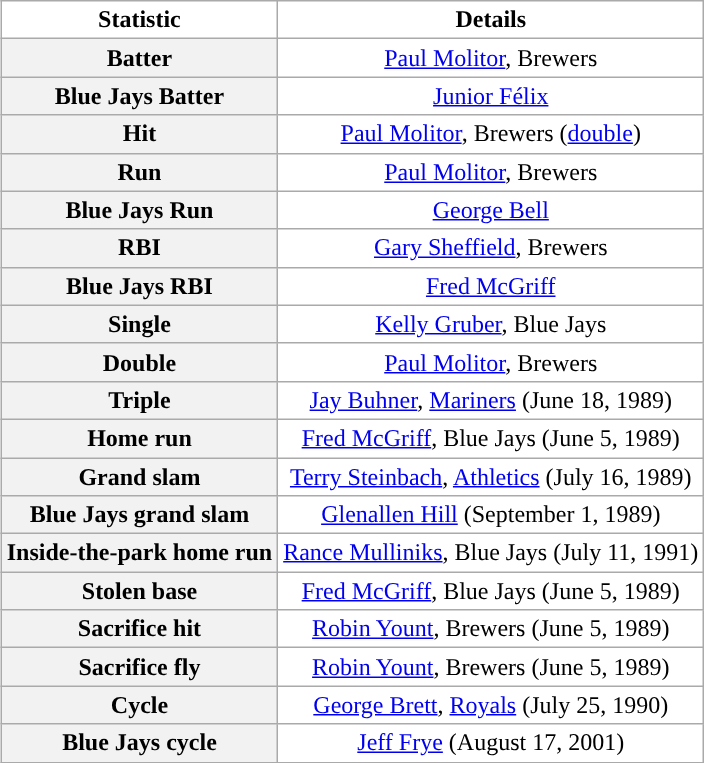<table class="wikitable" align=center style="margin-left:15px; text-align:center; background:#ffffff;">
<tr>
<td><strong>Statistic</strong></td>
<td><strong>Details</strong></td>
</tr>
<tr>
<th>Batter</th>
<td><a href='#'>Paul Molitor</a>, Brewers</td>
</tr>
<tr>
<th>Blue Jays Batter</th>
<td><a href='#'>Junior Félix</a></td>
</tr>
<tr>
<th>Hit</th>
<td><a href='#'>Paul Molitor</a>, Brewers (<a href='#'>double</a>)</td>
</tr>
<tr>
<th>Run</th>
<td><a href='#'>Paul Molitor</a>, Brewers</td>
</tr>
<tr>
<th>Blue Jays Run</th>
<td><a href='#'>George Bell</a></td>
</tr>
<tr>
<th>RBI</th>
<td><a href='#'>Gary Sheffield</a>, Brewers</td>
</tr>
<tr>
<th>Blue Jays RBI</th>
<td><a href='#'>Fred McGriff</a></td>
</tr>
<tr>
<th>Single</th>
<td><a href='#'>Kelly Gruber</a>, Blue Jays</td>
</tr>
<tr>
<th>Double</th>
<td><a href='#'>Paul Molitor</a>, Brewers</td>
</tr>
<tr>
<th>Triple</th>
<td><a href='#'>Jay Buhner</a>, <a href='#'>Mariners</a> (June 18, 1989)</td>
</tr>
<tr>
<th>Home run</th>
<td><a href='#'>Fred McGriff</a>, Blue Jays (June 5, 1989)</td>
</tr>
<tr>
<th>Grand slam</th>
<td><a href='#'>Terry Steinbach</a>, <a href='#'>Athletics</a> (July 16, 1989)</td>
</tr>
<tr>
<th>Blue Jays grand slam</th>
<td><a href='#'>Glenallen Hill</a> (September 1, 1989)</td>
</tr>
<tr>
<th>Inside-the-park home run</th>
<td><a href='#'>Rance Mulliniks</a>, Blue Jays (July 11, 1991)</td>
</tr>
<tr>
<th>Stolen base</th>
<td><a href='#'>Fred McGriff</a>, Blue Jays (June 5, 1989)</td>
</tr>
<tr>
<th>Sacrifice hit</th>
<td><a href='#'>Robin Yount</a>, Brewers (June 5, 1989)</td>
</tr>
<tr>
<th>Sacrifice fly</th>
<td><a href='#'>Robin Yount</a>, Brewers (June 5, 1989)</td>
</tr>
<tr>
<th>Cycle</th>
<td><a href='#'>George Brett</a>, <a href='#'>Royals</a> (July 25, 1990)</td>
</tr>
<tr>
<th>Blue Jays cycle</th>
<td><a href='#'>Jeff Frye</a> (August 17, 2001)</td>
</tr>
</table>
